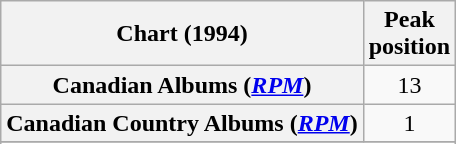<table class="wikitable sortable plainrowheaders" style="text-align:center">
<tr>
<th scope="col">Chart (1994)</th>
<th scope="col">Peak<br> position</th>
</tr>
<tr>
<th scope="row">Canadian Albums (<em><a href='#'>RPM</a></em>)</th>
<td>13</td>
</tr>
<tr>
<th scope="row">Canadian Country Albums (<em><a href='#'>RPM</a></em>)</th>
<td>1</td>
</tr>
<tr>
</tr>
<tr>
</tr>
<tr>
</tr>
</table>
